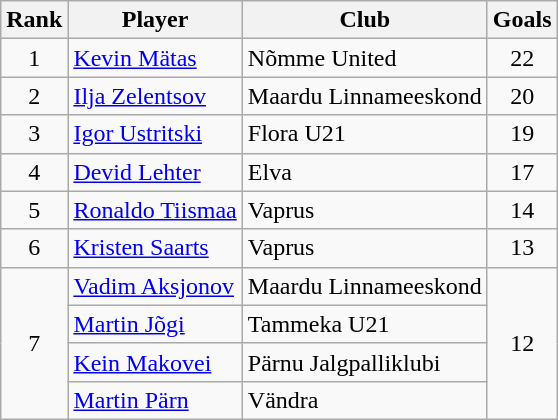<table class="wikitable">
<tr>
<th>Rank</th>
<th>Player</th>
<th>Club</th>
<th>Goals</th>
</tr>
<tr>
<td align=center>1</td>
<td> <a href='#'>Kevin Mätas</a></td>
<td>Nõmme United</td>
<td align=center>22</td>
</tr>
<tr>
<td align=center>2</td>
<td> <a href='#'>Ilja Zelentsov</a></td>
<td>Maardu Linnameeskond</td>
<td align=center>20</td>
</tr>
<tr>
<td align=center>3</td>
<td> <a href='#'>Igor Ustritski</a></td>
<td>Flora U21</td>
<td align=center>19</td>
</tr>
<tr>
<td align=center>4</td>
<td> <a href='#'>Devid Lehter</a></td>
<td>Elva</td>
<td align=center>17</td>
</tr>
<tr>
<td align=center>5</td>
<td> <a href='#'>Ronaldo Tiismaa</a></td>
<td>Vaprus</td>
<td align=center>14</td>
</tr>
<tr>
<td align=center>6</td>
<td> <a href='#'>Kristen Saarts</a></td>
<td>Vaprus</td>
<td align=center>13</td>
</tr>
<tr>
<td align=center rowspan=4>7</td>
<td> <a href='#'>Vadim Aksjonov</a></td>
<td>Maardu Linnameeskond</td>
<td align=center rowspan=4>12</td>
</tr>
<tr>
<td> <a href='#'>Martin Jõgi</a></td>
<td>Tammeka U21</td>
</tr>
<tr>
<td> <a href='#'>Kein Makovei</a></td>
<td>Pärnu Jalgpalliklubi</td>
</tr>
<tr>
<td> <a href='#'>Martin Pärn</a></td>
<td>Vändra</td>
</tr>
</table>
